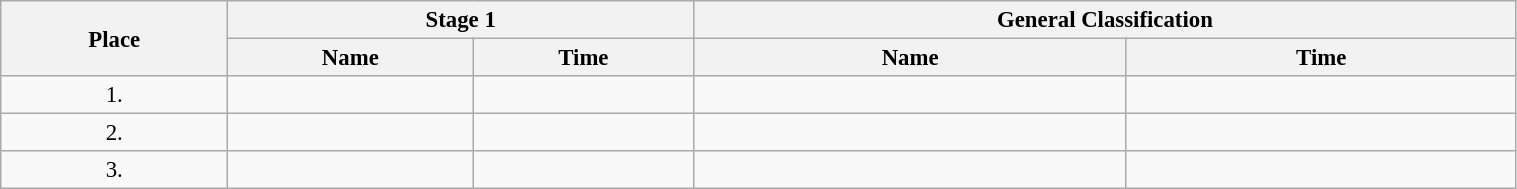<table class=wikitable style="font-size:95%" width="80%">
<tr>
<th rowspan="2">Place</th>
<th colspan="2">Stage 1</th>
<th colspan="2">General Classification</th>
</tr>
<tr>
<th>Name</th>
<th>Time</th>
<th>Name</th>
<th>Time</th>
</tr>
<tr>
<td align="center">1.</td>
<td></td>
<td></td>
<td></td>
<td></td>
</tr>
<tr>
<td align="center">2.</td>
<td></td>
<td></td>
<td></td>
<td></td>
</tr>
<tr>
<td align="center">3.</td>
<td></td>
<td></td>
<td></td>
<td></td>
</tr>
</table>
